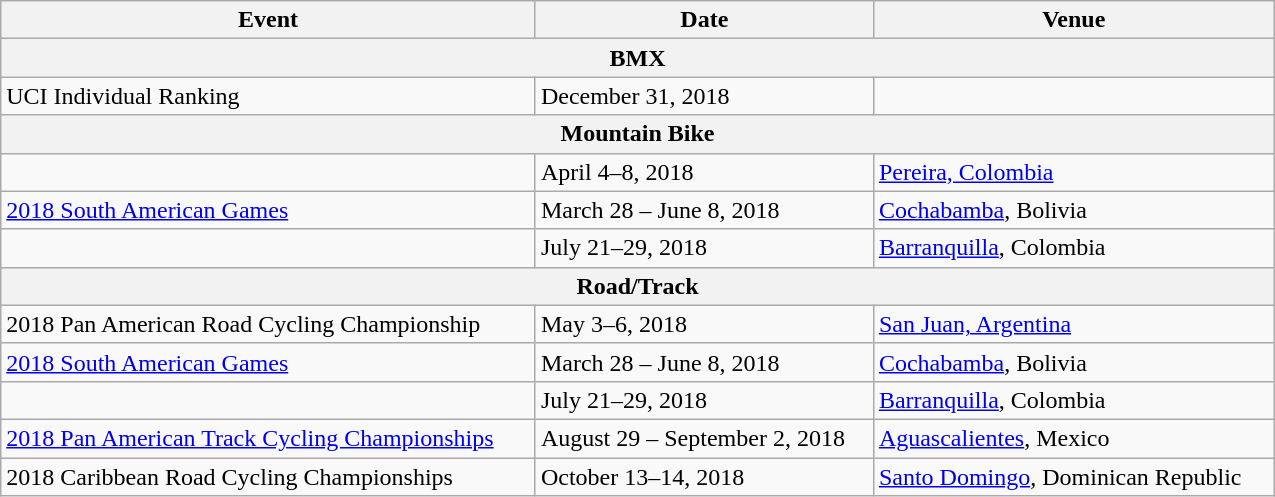<table class="wikitable" style="width:850px;">
<tr>
<th>Event</th>
<th>Date</th>
<th>Venue</th>
</tr>
<tr>
<th colspan=3>BMX</th>
</tr>
<tr>
<td>UCI Individual Ranking</td>
<td>December 31, 2018</td>
<td></td>
</tr>
<tr>
<th colspan=3>Mountain Bike</th>
</tr>
<tr>
<td></td>
<td>April 4–8, 2018</td>
<td> <a href='#'>Pereira, Colombia</a></td>
</tr>
<tr>
<td><a href='#'>2018 South American Games</a></td>
<td>March 28 – June 8, 2018</td>
<td> <a href='#'>Cochabamba</a>, Bolivia</td>
</tr>
<tr>
<td></td>
<td>July 21–29, 2018</td>
<td> <a href='#'>Barranquilla</a>, Colombia</td>
</tr>
<tr>
<th colspan=3>Road/Track</th>
</tr>
<tr>
<td>2018 Pan American Road Cycling Championship</td>
<td>May 3–6, 2018</td>
<td> <a href='#'>San Juan, Argentina</a></td>
</tr>
<tr>
<td><a href='#'>2018 South American Games</a></td>
<td>March 28 – June 8, 2018</td>
<td> <a href='#'>Cochabamba</a>, Bolivia</td>
</tr>
<tr>
<td></td>
<td>July 21–29, 2018</td>
<td> <a href='#'>Barranquilla</a>, Colombia</td>
</tr>
<tr>
<td><a href='#'>2018 Pan American Track Cycling Championships</a></td>
<td>August 29 – September 2, 2018</td>
<td> <a href='#'>Aguascalientes</a>, Mexico</td>
</tr>
<tr>
<td>2018 Caribbean Road Cycling Championships</td>
<td>October 13–14, 2018</td>
<td> <a href='#'>Santo Domingo</a>, Dominican Republic</td>
</tr>
</table>
